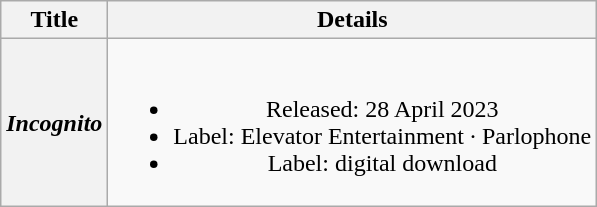<table class="wikitable plainrowheaders" style="text-align:center;" border="1">
<tr>
<th>Title</th>
<th>Details</th>
</tr>
<tr>
<th scope="row"><em>Incognito</em></th>
<td><br><ul><li>Released: 28 April 2023</li><li>Label: Elevator Entertainment · Parlophone</li><li>Label: digital download</li></ul></td>
</tr>
</table>
